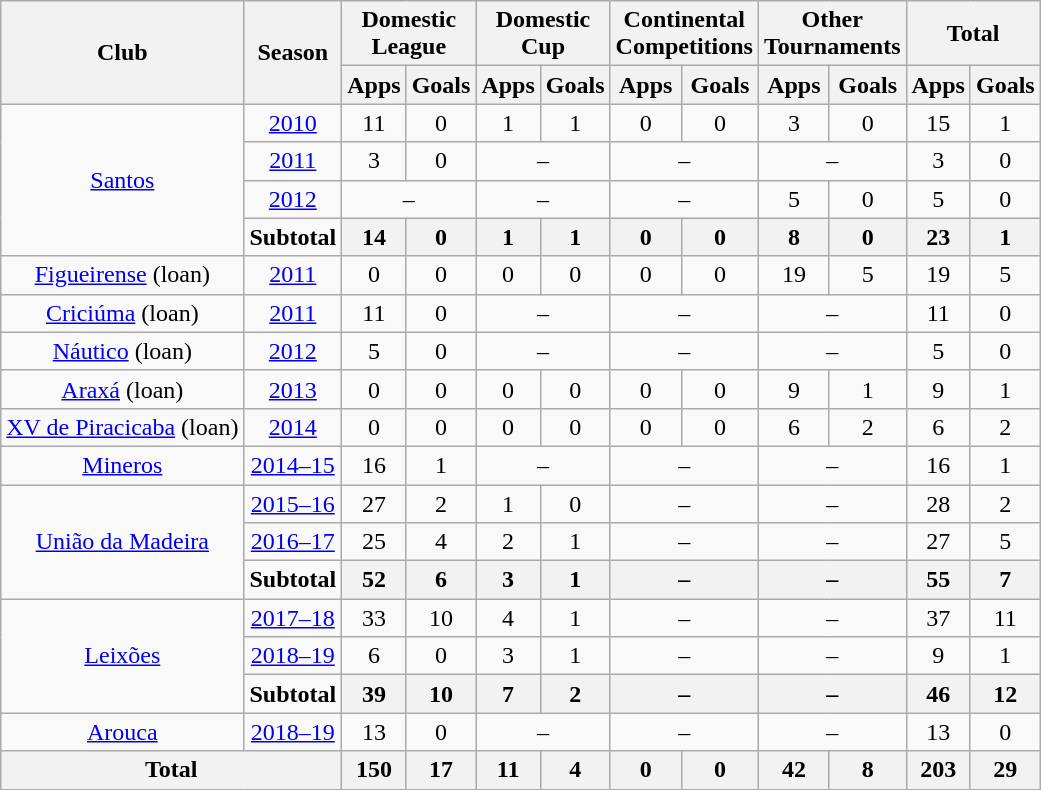<table class="wikitable" style="text-align: center;">
<tr>
<th rowspan="2">Club</th>
<th rowspan="2">Season</th>
<th colspan="2">Domestic<br>League</th>
<th colspan="2">Domestic<br>Cup</th>
<th colspan="2">Continental<br>Competitions</th>
<th colspan="2">Other<br>Tournaments</th>
<th colspan="2">Total</th>
</tr>
<tr>
<th>Apps</th>
<th>Goals</th>
<th>Apps</th>
<th>Goals</th>
<th>Apps</th>
<th>Goals</th>
<th>Apps</th>
<th>Goals</th>
<th>Apps</th>
<th>Goals</th>
</tr>
<tr>
<td rowspan="4" valign="center"><a href='#'>Santos</a></td>
<td><a href='#'>2010</a></td>
<td>11</td>
<td>0</td>
<td>1</td>
<td>1</td>
<td>0</td>
<td>0</td>
<td>3</td>
<td>0</td>
<td>15</td>
<td>1</td>
</tr>
<tr>
<td><a href='#'>2011</a></td>
<td>3</td>
<td>0</td>
<td colspan="2">–</td>
<td colspan="2">–</td>
<td colspan="2">–</td>
<td>3</td>
<td>0</td>
</tr>
<tr>
<td><a href='#'>2012</a></td>
<td colspan="2">–</td>
<td colspan="2">–</td>
<td colspan="2">–</td>
<td>5</td>
<td>0</td>
<td>5</td>
<td>0</td>
</tr>
<tr>
<td><strong>Subtotal</strong></td>
<th>14</th>
<th>0</th>
<th>1</th>
<th>1</th>
<th>0</th>
<th>0</th>
<th>8</th>
<th>0</th>
<th>23</th>
<th>1</th>
</tr>
<tr>
<td valign="center"><a href='#'>Figueirense</a> (loan)</td>
<td><a href='#'>2011</a></td>
<td>0</td>
<td>0</td>
<td>0</td>
<td>0</td>
<td>0</td>
<td>0</td>
<td>19</td>
<td>5</td>
<td>19</td>
<td>5</td>
</tr>
<tr>
<td valign="center"><a href='#'>Criciúma</a> (loan)</td>
<td><a href='#'>2011</a></td>
<td>11</td>
<td>0</td>
<td colspan="2">–</td>
<td colspan="2">–</td>
<td colspan="2">–</td>
<td>11</td>
<td>0</td>
</tr>
<tr>
<td valign="center"><a href='#'>Náutico</a> (loan)</td>
<td><a href='#'>2012</a></td>
<td>5</td>
<td>0</td>
<td colspan="2">–</td>
<td colspan="2">–</td>
<td colspan="2">–</td>
<td>5</td>
<td>0</td>
</tr>
<tr>
<td valign="center"><a href='#'>Araxá</a> (loan)</td>
<td><a href='#'>2013</a></td>
<td>0</td>
<td>0</td>
<td>0</td>
<td>0</td>
<td>0</td>
<td>0</td>
<td>9</td>
<td>1</td>
<td>9</td>
<td>1</td>
</tr>
<tr>
<td valign="center"><a href='#'>XV de Piracicaba</a> (loan)</td>
<td><a href='#'>2014</a></td>
<td>0</td>
<td>0</td>
<td>0</td>
<td>0</td>
<td>0</td>
<td>0</td>
<td>6</td>
<td>2</td>
<td>6</td>
<td>2</td>
</tr>
<tr>
<td valign="center"><a href='#'>Mineros</a></td>
<td><a href='#'>2014–15</a></td>
<td>16</td>
<td>1</td>
<td colspan="2">–</td>
<td colspan="2">–</td>
<td colspan="2">–</td>
<td>16</td>
<td>1</td>
</tr>
<tr>
<td rowspan="3" valign="center"><a href='#'>União da Madeira</a></td>
<td><a href='#'>2015–16</a></td>
<td>27</td>
<td>2</td>
<td>1</td>
<td>0</td>
<td colspan="2">–</td>
<td colspan="2">–</td>
<td>28</td>
<td>2</td>
</tr>
<tr>
<td><a href='#'>2016–17</a></td>
<td>25</td>
<td>4</td>
<td>2</td>
<td>1</td>
<td colspan="2">–</td>
<td colspan="2">–</td>
<td>27</td>
<td>5</td>
</tr>
<tr>
<td><strong>Subtotal</strong></td>
<th>52</th>
<th>6</th>
<th>3</th>
<th>1</th>
<th colspan="2">–</th>
<th colspan="2">–</th>
<th>55</th>
<th>7</th>
</tr>
<tr>
<td rowspan="3" valign="center"><a href='#'>Leixões</a></td>
<td><a href='#'>2017–18</a></td>
<td>33</td>
<td>10</td>
<td>4</td>
<td>1</td>
<td colspan="2">–</td>
<td colspan="2">–</td>
<td>37</td>
<td>11</td>
</tr>
<tr>
<td><a href='#'>2018–19</a></td>
<td>6</td>
<td>0</td>
<td>3</td>
<td>1</td>
<td colspan="2">–</td>
<td colspan="2">–</td>
<td>9</td>
<td>1</td>
</tr>
<tr>
<td><strong>Subtotal</strong></td>
<th>39</th>
<th>10</th>
<th>7</th>
<th>2</th>
<th colspan="2">–</th>
<th colspan="2">–</th>
<th>46</th>
<th>12</th>
</tr>
<tr>
<td valign="center"><a href='#'>Arouca</a></td>
<td><a href='#'>2018–19</a></td>
<td>13</td>
<td>0</td>
<td colspan="2">–</td>
<td colspan="2">–</td>
<td colspan="2">–</td>
<td>13</td>
<td>0</td>
</tr>
<tr>
<th colspan="2"><strong>Total</strong></th>
<th>150</th>
<th>17</th>
<th>11</th>
<th>4</th>
<th>0</th>
<th>0</th>
<th>42</th>
<th>8</th>
<th>203</th>
<th>29</th>
</tr>
</table>
